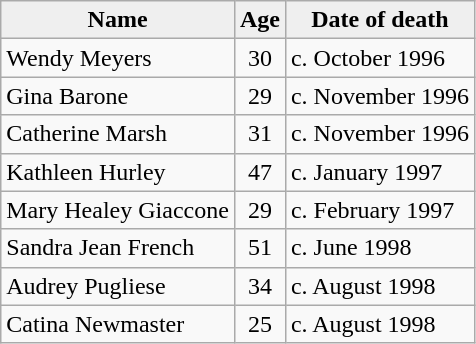<table class="wikitable">
<tr>
<th style="background:#efefef;">Name</th>
<th style="background:#efefef;">Age</th>
<th style="background:#efefef;">Date of death</th>
</tr>
<tr>
<td>Wendy Meyers</td>
<td align=center>30</td>
<td>c. October 1996</td>
</tr>
<tr>
<td>Gina Barone</td>
<td align=center>29</td>
<td>c. November 1996</td>
</tr>
<tr>
<td>Catherine Marsh</td>
<td align=center>31</td>
<td>c. November 1996</td>
</tr>
<tr>
<td>Kathleen Hurley</td>
<td align=center>47</td>
<td>c. January 1997</td>
</tr>
<tr>
<td>Mary Healey Giaccone</td>
<td align=center>29</td>
<td>c. February 1997</td>
</tr>
<tr>
<td>Sandra Jean French</td>
<td align=center>51</td>
<td>c. June 1998</td>
</tr>
<tr>
<td>Audrey Pugliese</td>
<td align=center>34</td>
<td>c. August 1998</td>
</tr>
<tr>
<td>Catina Newmaster</td>
<td align=center>25</td>
<td>c. August 1998</td>
</tr>
</table>
